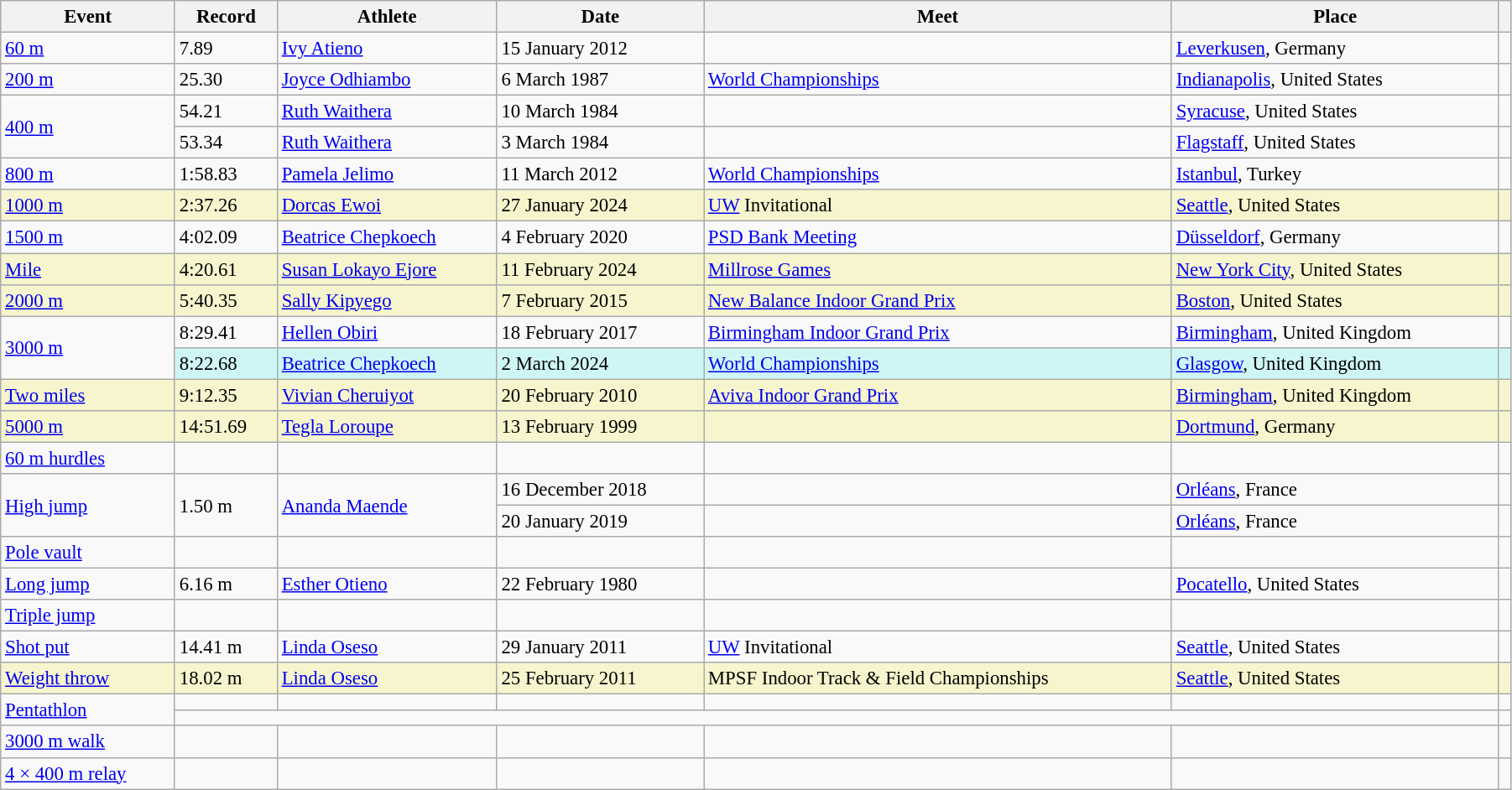<table class="wikitable" style="font-size:95%; width: 95%;">
<tr>
<th>Event</th>
<th>Record</th>
<th>Athlete</th>
<th>Date</th>
<th>Meet</th>
<th>Place</th>
<th></th>
</tr>
<tr>
<td><a href='#'>60 m</a></td>
<td>7.89</td>
<td><a href='#'>Ivy Atieno</a></td>
<td>15 January 2012</td>
<td></td>
<td><a href='#'>Leverkusen</a>, Germany</td>
<td></td>
</tr>
<tr>
<td><a href='#'>200 m</a></td>
<td>25.30</td>
<td><a href='#'>Joyce Odhiambo</a></td>
<td>6 March 1987</td>
<td><a href='#'>World Championships</a></td>
<td><a href='#'>Indianapolis</a>, United States</td>
<td></td>
</tr>
<tr>
<td rowspan=2><a href='#'>400 m</a></td>
<td>54.21</td>
<td><a href='#'>Ruth Waithera</a></td>
<td>10 March 1984</td>
<td></td>
<td><a href='#'>Syracuse</a>, United States</td>
<td></td>
</tr>
<tr>
<td>53.34  </td>
<td><a href='#'>Ruth Waithera</a></td>
<td>3 March 1984</td>
<td></td>
<td><a href='#'>Flagstaff</a>, United States</td>
<td></td>
</tr>
<tr>
<td><a href='#'>800 m</a></td>
<td>1:58.83</td>
<td><a href='#'>Pamela Jelimo</a></td>
<td>11 March 2012</td>
<td><a href='#'>World Championships</a></td>
<td><a href='#'>Istanbul</a>, Turkey</td>
<td></td>
</tr>
<tr style="background:#f6F5CE;">
<td><a href='#'>1000 m</a></td>
<td>2:37.26 </td>
<td><a href='#'>Dorcas Ewoi</a></td>
<td>27 January 2024</td>
<td><a href='#'>UW</a> Invitational</td>
<td><a href='#'>Seattle</a>, United States</td>
<td></td>
</tr>
<tr>
<td><a href='#'>1500 m</a></td>
<td>4:02.09</td>
<td><a href='#'>Beatrice Chepkoech</a></td>
<td>4 February 2020</td>
<td><a href='#'>PSD Bank Meeting</a></td>
<td><a href='#'>Düsseldorf</a>, Germany</td>
<td></td>
</tr>
<tr style="background:#f6F5CE;">
<td><a href='#'>Mile</a></td>
<td>4:20.61</td>
<td><a href='#'>Susan Lokayo Ejore</a></td>
<td>11 February 2024</td>
<td><a href='#'>Millrose Games</a></td>
<td><a href='#'>New York City</a>, United States</td>
<td></td>
</tr>
<tr style="background:#f6F5CE;">
<td><a href='#'>2000 m</a></td>
<td>5:40.35</td>
<td><a href='#'>Sally Kipyego</a></td>
<td>7 February 2015</td>
<td><a href='#'>New Balance Indoor Grand Prix</a></td>
<td><a href='#'>Boston</a>, United States</td>
<td></td>
</tr>
<tr>
<td rowspan=2><a href='#'>3000 m</a></td>
<td>8:29.41</td>
<td><a href='#'>Hellen Obiri</a></td>
<td>18 February 2017</td>
<td><a href='#'>Birmingham Indoor Grand Prix</a></td>
<td><a href='#'>Birmingham</a>, United Kingdom</td>
<td></td>
</tr>
<tr bgcolor=#CEF6F5>
<td>8:22.68</td>
<td><a href='#'>Beatrice Chepkoech</a></td>
<td>2 March 2024</td>
<td><a href='#'>World Championships</a></td>
<td><a href='#'>Glasgow</a>, United Kingdom</td>
<td></td>
</tr>
<tr style="background:#f6F5CE;">
<td><a href='#'>Two miles</a></td>
<td>9:12.35</td>
<td><a href='#'>Vivian Cheruiyot</a></td>
<td>20 February 2010</td>
<td><a href='#'>Aviva Indoor Grand Prix</a></td>
<td><a href='#'>Birmingham</a>, United Kingdom</td>
<td></td>
</tr>
<tr style="background:#f6F5CE;">
<td><a href='#'>5000 m</a></td>
<td>14:51.69</td>
<td><a href='#'>Tegla Loroupe</a></td>
<td>13 February 1999</td>
<td></td>
<td><a href='#'>Dortmund</a>, Germany</td>
<td></td>
</tr>
<tr>
<td><a href='#'>60 m hurdles</a></td>
<td></td>
<td></td>
<td></td>
<td></td>
<td></td>
<td></td>
</tr>
<tr>
<td rowspan=2><a href='#'>High jump</a></td>
<td rowspan=2>1.50 m</td>
<td rowspan=2><a href='#'>Ananda Maende</a></td>
<td>16 December 2018</td>
<td></td>
<td><a href='#'>Orléans</a>, France</td>
<td></td>
</tr>
<tr>
<td>20 January 2019</td>
<td></td>
<td><a href='#'>Orléans</a>, France</td>
<td></td>
</tr>
<tr>
<td><a href='#'>Pole vault</a></td>
<td></td>
<td></td>
<td></td>
<td></td>
<td></td>
<td></td>
</tr>
<tr>
<td><a href='#'>Long jump</a></td>
<td>6.16 m </td>
<td><a href='#'>Esther Otieno</a></td>
<td>22 February 1980</td>
<td></td>
<td><a href='#'>Pocatello</a>, United States</td>
<td></td>
</tr>
<tr>
<td><a href='#'>Triple jump</a></td>
<td></td>
<td></td>
<td></td>
<td></td>
<td></td>
<td></td>
</tr>
<tr>
<td><a href='#'>Shot put</a></td>
<td>14.41 m</td>
<td><a href='#'>Linda Oseso</a></td>
<td>29 January 2011</td>
<td><a href='#'>UW</a> Invitational</td>
<td><a href='#'>Seattle</a>, United States</td>
<td></td>
</tr>
<tr style="background:#f6F5CE;">
<td><a href='#'>Weight throw</a></td>
<td>18.02 m</td>
<td><a href='#'>Linda Oseso</a></td>
<td>25 February 2011</td>
<td>MPSF Indoor Track & Field Championships</td>
<td><a href='#'>Seattle</a>, United States</td>
<td></td>
</tr>
<tr>
<td rowspan=2><a href='#'>Pentathlon</a></td>
<td></td>
<td></td>
<td></td>
<td></td>
<td></td>
<td></td>
</tr>
<tr>
<td colspan=5></td>
<td></td>
</tr>
<tr>
<td><a href='#'>3000 m walk</a></td>
<td></td>
<td></td>
<td></td>
<td></td>
<td></td>
<td></td>
</tr>
<tr>
<td><a href='#'>4 × 400 m relay</a></td>
<td></td>
<td></td>
<td></td>
<td></td>
<td></td>
<td></td>
</tr>
</table>
